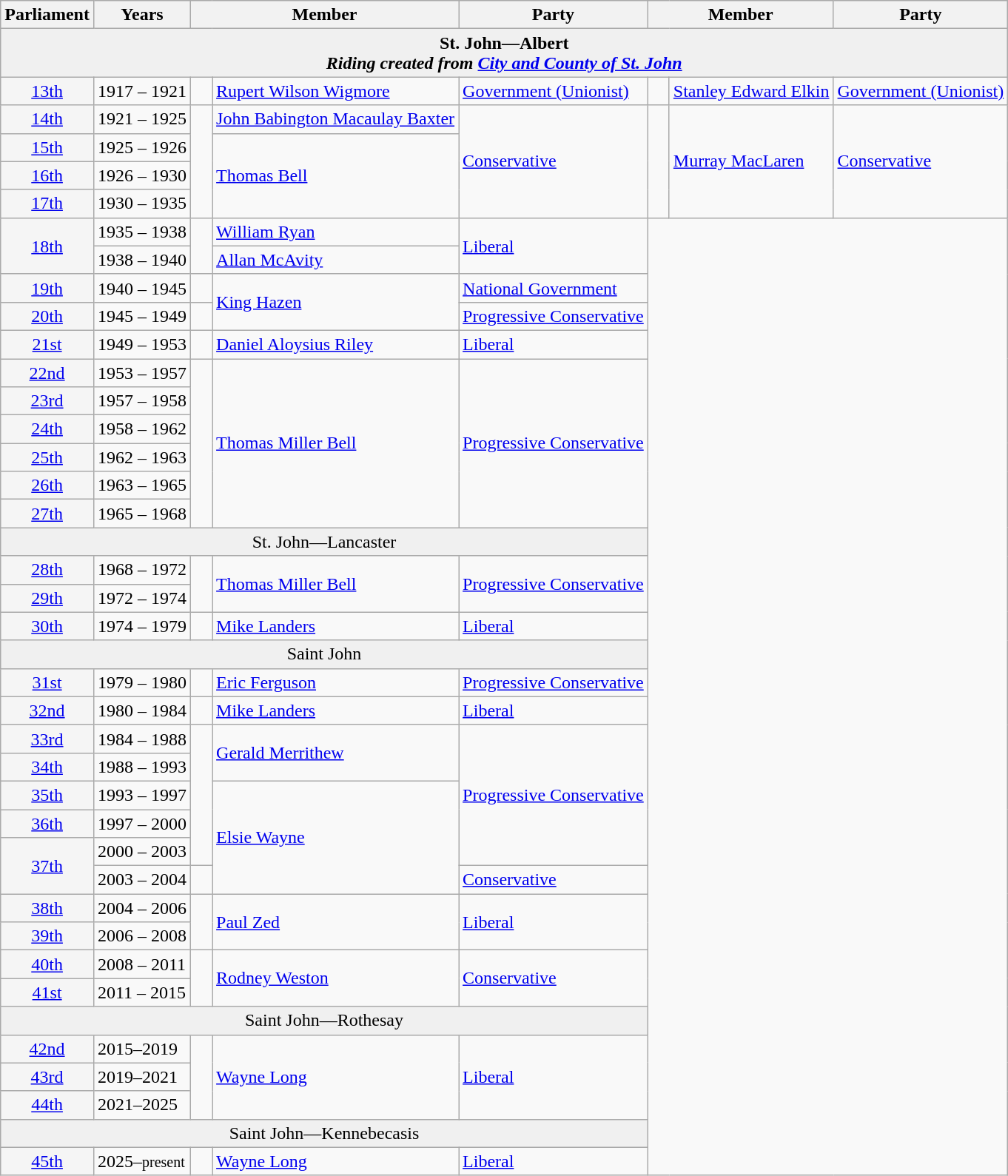<table class="wikitable">
<tr>
<th>Parliament</th>
<th style="width: 80px;">Years</th>
<th colspan="2">Member</th>
<th>Party</th>
<th colspan="2">Member</th>
<th>Party</th>
</tr>
<tr>
<td bgcolor="#F0F0F0" colspan="8" align="center"><strong>St. John—Albert</strong><br><strong><em>Riding created from<em> <a href='#'>City and County of St. John</a><strong></td>
</tr>
<tr>
<td bgcolor="whitesmoke" align="center"><a href='#'>13th</a></td>
<td>1917 – 1921</td>
<td>   </td>
<td><a href='#'>Rupert Wilson Wigmore</a></td>
<td><a href='#'>Government (Unionist)</a></td>
<td>   </td>
<td><a href='#'>Stanley Edward Elkin</a></td>
<td><a href='#'>Government (Unionist)</a></td>
</tr>
<tr>
<td bgcolor="whitesmoke" align="center"><a href='#'>14th</a></td>
<td>1921 – 1925</td>
<td rowspan="4" >   </td>
<td><a href='#'>John Babington Macaulay Baxter</a></td>
<td rowspan="4"><a href='#'>Conservative</a></td>
<td rowspan="4" >   </td>
<td rowspan="4"><a href='#'>Murray MacLaren</a></td>
<td rowspan="4"><a href='#'>Conservative</a></td>
</tr>
<tr>
<td bgcolor="whitesmoke" align="center"><a href='#'>15th</a></td>
<td>1925 – 1926</td>
<td rowspan="3"><a href='#'>Thomas Bell</a></td>
</tr>
<tr>
<td bgcolor="whitesmoke" align="center"><a href='#'>16th</a></td>
<td>1926 – 1930</td>
</tr>
<tr>
<td bgcolor="whitesmoke" align="center"><a href='#'>17th</a></td>
<td>1930 – 1935</td>
</tr>
<tr>
<td rowspan="2" bgcolor="whitesmoke" align="center"><a href='#'>18th</a></td>
<td>1935 – 1938</td>
<td rowspan="2" >   </td>
<td><a href='#'>William Ryan</a></td>
<td rowspan="2"><a href='#'>Liberal</a></td>
</tr>
<tr>
<td>1938 – 1940</td>
<td><a href='#'>Allan McAvity</a></td>
</tr>
<tr>
<td bgcolor="whitesmoke" align="center"><a href='#'>19th</a></td>
<td>1940 – 1945</td>
<td>   </td>
<td rowspan="2"><a href='#'>King Hazen</a></td>
<td><a href='#'>National Government</a></td>
</tr>
<tr>
<td bgcolor="whitesmoke" align="center"><a href='#'>20th</a></td>
<td>1945 – 1949</td>
<td>   </td>
<td><a href='#'>Progressive Conservative</a></td>
</tr>
<tr>
<td bgcolor="whitesmoke" align="center"><a href='#'>21st</a></td>
<td>1949 – 1953</td>
<td>   </td>
<td><a href='#'>Daniel Aloysius Riley</a></td>
<td><a href='#'>Liberal</a></td>
</tr>
<tr>
<td bgcolor="whitesmoke" align="center"><a href='#'>22nd</a></td>
<td>1953 – 1957</td>
<td rowspan="6" >   </td>
<td rowspan="6"><a href='#'>Thomas Miller Bell</a></td>
<td rowspan="6"><a href='#'>Progressive Conservative</a></td>
</tr>
<tr>
<td bgcolor="whitesmoke" align="center"><a href='#'>23rd</a></td>
<td>1957 – 1958</td>
</tr>
<tr>
<td bgcolor="whitesmoke" align="center"><a href='#'>24th</a></td>
<td>1958 – 1962</td>
</tr>
<tr>
<td bgcolor="whitesmoke" align="center"><a href='#'>25th</a></td>
<td>1962 – 1963</td>
</tr>
<tr>
<td bgcolor="whitesmoke" align="center"><a href='#'>26th</a></td>
<td>1963 – 1965</td>
</tr>
<tr>
<td bgcolor="whitesmoke" align="center"><a href='#'>27th</a></td>
<td>1965 – 1968</td>
</tr>
<tr>
<td bgcolor="#F0F0F0" colspan="5" align="center"></strong>St. John—Lancaster<strong></td>
</tr>
<tr>
<td bgcolor="whitesmoke" align="center"><a href='#'>28th</a></td>
<td>1968 – 1972</td>
<td rowspan="2" >   </td>
<td rowspan="2"><a href='#'>Thomas Miller Bell</a></td>
<td rowspan="2"><a href='#'>Progressive Conservative</a></td>
</tr>
<tr>
<td bgcolor="whitesmoke" align="center"><a href='#'>29th</a></td>
<td>1972 – 1974</td>
</tr>
<tr>
<td bgcolor="whitesmoke" align="center"><a href='#'>30th</a></td>
<td>1974 – 1979</td>
<td>   </td>
<td><a href='#'>Mike Landers</a></td>
<td><a href='#'>Liberal</a></td>
</tr>
<tr>
<td bgcolor="#F0F0F0" colspan="5" align="center"></strong>Saint John<strong></td>
</tr>
<tr>
<td bgcolor="whitesmoke" align="center"><a href='#'>31st</a></td>
<td>1979 – 1980</td>
<td>   </td>
<td><a href='#'>Eric Ferguson</a></td>
<td><a href='#'>Progressive Conservative</a></td>
</tr>
<tr>
<td bgcolor="whitesmoke" align="center"><a href='#'>32nd</a></td>
<td>1980 – 1984</td>
<td>   </td>
<td><a href='#'>Mike Landers</a></td>
<td><a href='#'>Liberal</a></td>
</tr>
<tr>
<td bgcolor="whitesmoke" align="center"><a href='#'>33rd</a></td>
<td>1984 – 1988</td>
<td rowspan="5" >   </td>
<td rowspan="2"><a href='#'>Gerald Merrithew</a></td>
<td rowspan="5"><a href='#'>Progressive Conservative</a></td>
</tr>
<tr>
<td bgcolor="whitesmoke" align="center"><a href='#'>34th</a></td>
<td>1988 – 1993</td>
</tr>
<tr>
<td bgcolor="whitesmoke" align="center"><a href='#'>35th</a></td>
<td>1993 – 1997</td>
<td rowspan="4"><a href='#'>Elsie Wayne</a></td>
</tr>
<tr>
<td bgcolor="whitesmoke" align="center"><a href='#'>36th</a></td>
<td>1997 – 2000</td>
</tr>
<tr>
<td rowspan="2" bgcolor="whitesmoke" align="center"><a href='#'>37th</a></td>
<td>2000 – 2003</td>
</tr>
<tr>
<td>2003 – 2004</td>
<td>   </td>
<td><a href='#'>Conservative</a></td>
</tr>
<tr>
<td bgcolor="whitesmoke" align="center"><a href='#'>38th</a></td>
<td>2004 – 2006</td>
<td rowspan="2" >   </td>
<td rowspan="2"><a href='#'>Paul Zed</a></td>
<td rowspan="2"><a href='#'>Liberal</a></td>
</tr>
<tr>
<td bgcolor="whitesmoke" align="center"><a href='#'>39th</a></td>
<td>2006 – 2008</td>
</tr>
<tr>
<td bgcolor="whitesmoke" align="center"><a href='#'>40th</a></td>
<td>2008 – 2011</td>
<td rowspan="2" >   </td>
<td rowspan="2"><a href='#'>Rodney Weston</a></td>
<td rowspan="2"><a href='#'>Conservative</a></td>
</tr>
<tr>
<td bgcolor="whitesmoke" align="center"><a href='#'>41st</a></td>
<td>2011 – 2015</td>
</tr>
<tr>
<td bgcolor="#F0F0F0" colspan="5" align="center"></strong>Saint John—Rothesay<strong></td>
</tr>
<tr>
<td bgcolor="whitesmoke" align="center"><a href='#'>42nd</a></td>
<td>2015–2019</td>
<td rowspan="3" >   </td>
<td rowspan="3"><a href='#'>Wayne Long</a></td>
<td rowspan="3"><a href='#'>Liberal</a></td>
</tr>
<tr>
<td bgcolor="whitesmoke" align="center"><a href='#'>43rd</a></td>
<td>2019–2021</td>
</tr>
<tr>
<td bgcolor="whitesmoke" align="center"><a href='#'>44th</a></td>
<td>2021–2025</td>
</tr>
<tr>
<td bgcolor="#F0F0F0" colspan="5" align="center"></strong>Saint John—Kennebecasis<strong></td>
</tr>
<tr>
<td bgcolor="whitesmoke" align="center"><a href='#'>45th</a></td>
<td>2025–<small>present</small></td>
<td rowspan="1" >   </td>
<td rowspan="1"><a href='#'>Wayne Long</a></td>
<td rowspan="1"><a href='#'>Liberal</a></td>
</tr>
</table>
